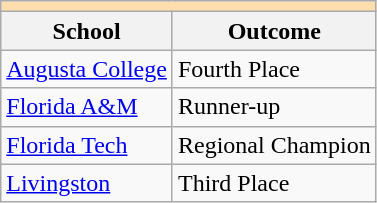<table class="wikitable" style="float:left; margin-right:1em;">
<tr>
<th colspan="3" style="background:#ffdead;"></th>
</tr>
<tr>
<th>School</th>
<th>Outcome</th>
</tr>
<tr>
<td><a href='#'>Augusta College</a></td>
<td>Fourth Place</td>
</tr>
<tr>
<td><a href='#'>Florida A&M</a></td>
<td>Runner-up</td>
</tr>
<tr>
<td><a href='#'>Florida Tech</a></td>
<td>Regional Champion</td>
</tr>
<tr>
<td><a href='#'>Livingston</a></td>
<td>Third Place</td>
</tr>
</table>
